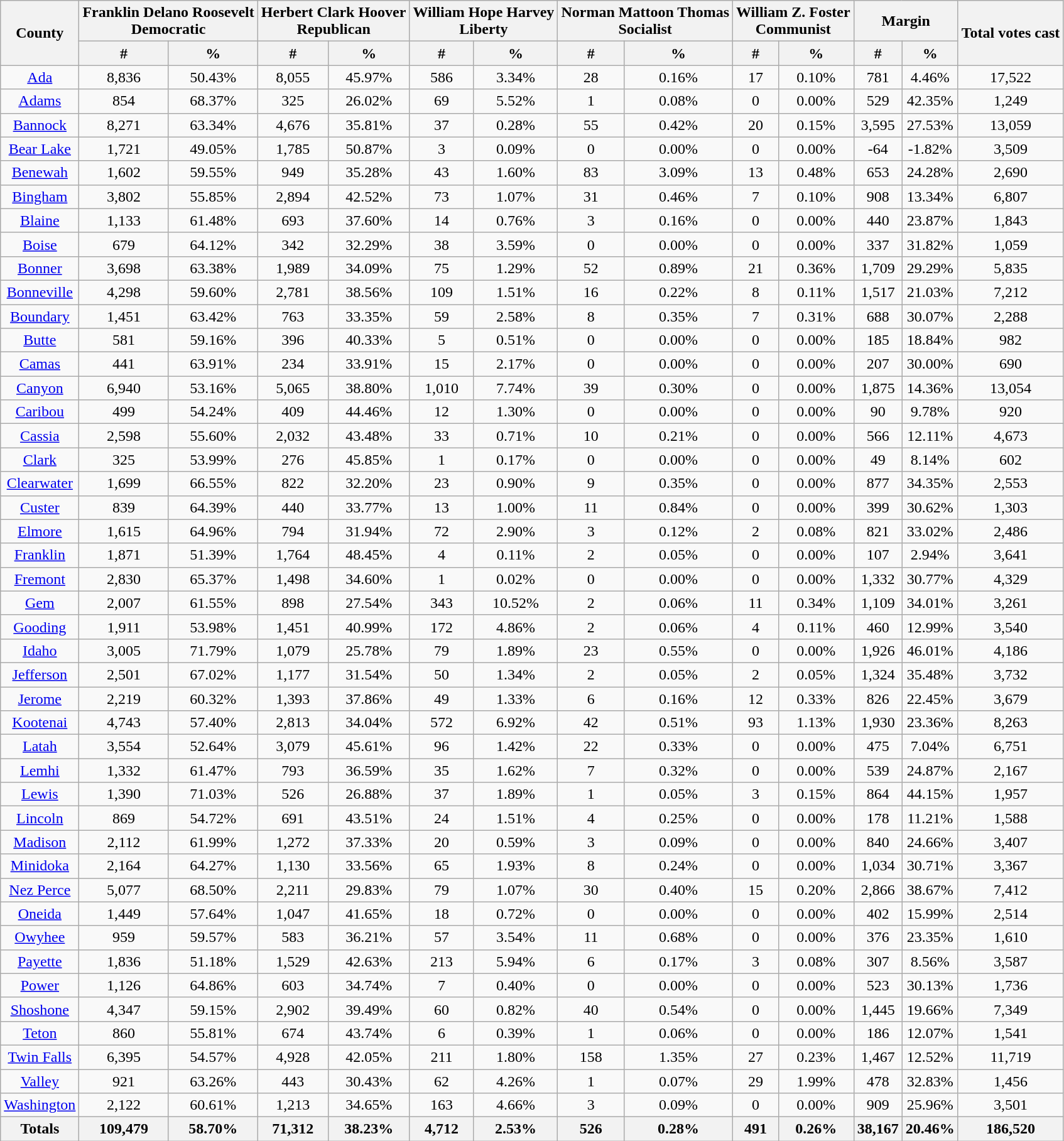<table class="wikitable sortable" style="text-align:center">
<tr>
<th style="text-align:center;" rowspan="2">County</th>
<th style="text-align:center;" colspan="2">Franklin Delano Roosevelt<br>Democratic</th>
<th style="text-align:center;" colspan="2">Herbert Clark Hoover<br>Republican</th>
<th style="text-align:center;" colspan="2">William Hope Harvey<br>Liberty</th>
<th style="text-align:center;" colspan="2">Norman Mattoon Thomas<br>Socialist</th>
<th style="text-align:center;" colspan="2">William Z. Foster<br>Communist</th>
<th style="text-align:center;" colspan="2">Margin</th>
<th colspan="1" rowspan="2" style="text-align:center;">Total votes cast</th>
</tr>
<tr>
<th style="text-align:center;" data-sort-type="number">#</th>
<th style="text-align:center;" data-sort-type="number">%</th>
<th style="text-align:center;" data-sort-type="number">#</th>
<th style="text-align:center;" data-sort-type="number">%</th>
<th style="text-align:center;" data-sort-type="number">#</th>
<th style="text-align:center;" data-sort-type="number">%</th>
<th style="text-align:center;" data-sort-type="number">#</th>
<th style="text-align:center;" data-sort-type="number">%</th>
<th style="text-align:center;" data-sort-type="number">#</th>
<th style="text-align:center;" data-sort-type="number">%</th>
<th style="text-align:center;" data-sort-type="number">#</th>
<th style="text-align:center;" data-sort-type="number">%</th>
</tr>
<tr style="text-align:center;">
<td><a href='#'>Ada</a></td>
<td>8,836</td>
<td>50.43%</td>
<td>8,055</td>
<td>45.97%</td>
<td>586</td>
<td>3.34%</td>
<td>28</td>
<td>0.16%</td>
<td>17</td>
<td>0.10%</td>
<td>781</td>
<td>4.46%</td>
<td>17,522</td>
</tr>
<tr style="text-align:center;">
<td><a href='#'>Adams</a></td>
<td>854</td>
<td>68.37%</td>
<td>325</td>
<td>26.02%</td>
<td>69</td>
<td>5.52%</td>
<td>1</td>
<td>0.08%</td>
<td>0</td>
<td>0.00%</td>
<td>529</td>
<td>42.35%</td>
<td>1,249</td>
</tr>
<tr style="text-align:center;">
<td><a href='#'>Bannock</a></td>
<td>8,271</td>
<td>63.34%</td>
<td>4,676</td>
<td>35.81%</td>
<td>37</td>
<td>0.28%</td>
<td>55</td>
<td>0.42%</td>
<td>20</td>
<td>0.15%</td>
<td>3,595</td>
<td>27.53%</td>
<td>13,059</td>
</tr>
<tr style="text-align:center;">
<td><a href='#'>Bear Lake</a></td>
<td>1,721</td>
<td>49.05%</td>
<td>1,785</td>
<td>50.87%</td>
<td>3</td>
<td>0.09%</td>
<td>0</td>
<td>0.00%</td>
<td>0</td>
<td>0.00%</td>
<td>-64</td>
<td>-1.82%</td>
<td>3,509</td>
</tr>
<tr style="text-align:center;">
<td><a href='#'>Benewah</a></td>
<td>1,602</td>
<td>59.55%</td>
<td>949</td>
<td>35.28%</td>
<td>43</td>
<td>1.60%</td>
<td>83</td>
<td>3.09%</td>
<td>13</td>
<td>0.48%</td>
<td>653</td>
<td>24.28%</td>
<td>2,690</td>
</tr>
<tr style="text-align:center;">
<td><a href='#'>Bingham</a></td>
<td>3,802</td>
<td>55.85%</td>
<td>2,894</td>
<td>42.52%</td>
<td>73</td>
<td>1.07%</td>
<td>31</td>
<td>0.46%</td>
<td>7</td>
<td>0.10%</td>
<td>908</td>
<td>13.34%</td>
<td>6,807</td>
</tr>
<tr style="text-align:center;">
<td><a href='#'>Blaine</a></td>
<td>1,133</td>
<td>61.48%</td>
<td>693</td>
<td>37.60%</td>
<td>14</td>
<td>0.76%</td>
<td>3</td>
<td>0.16%</td>
<td>0</td>
<td>0.00%</td>
<td>440</td>
<td>23.87%</td>
<td>1,843</td>
</tr>
<tr style="text-align:center;">
<td><a href='#'>Boise</a></td>
<td>679</td>
<td>64.12%</td>
<td>342</td>
<td>32.29%</td>
<td>38</td>
<td>3.59%</td>
<td>0</td>
<td>0.00%</td>
<td>0</td>
<td>0.00%</td>
<td>337</td>
<td>31.82%</td>
<td>1,059</td>
</tr>
<tr style="text-align:center;">
<td><a href='#'>Bonner</a></td>
<td>3,698</td>
<td>63.38%</td>
<td>1,989</td>
<td>34.09%</td>
<td>75</td>
<td>1.29%</td>
<td>52</td>
<td>0.89%</td>
<td>21</td>
<td>0.36%</td>
<td>1,709</td>
<td>29.29%</td>
<td>5,835</td>
</tr>
<tr style="text-align:center;">
<td><a href='#'>Bonneville</a></td>
<td>4,298</td>
<td>59.60%</td>
<td>2,781</td>
<td>38.56%</td>
<td>109</td>
<td>1.51%</td>
<td>16</td>
<td>0.22%</td>
<td>8</td>
<td>0.11%</td>
<td>1,517</td>
<td>21.03%</td>
<td>7,212</td>
</tr>
<tr style="text-align:center;">
<td><a href='#'>Boundary</a></td>
<td>1,451</td>
<td>63.42%</td>
<td>763</td>
<td>33.35%</td>
<td>59</td>
<td>2.58%</td>
<td>8</td>
<td>0.35%</td>
<td>7</td>
<td>0.31%</td>
<td>688</td>
<td>30.07%</td>
<td>2,288</td>
</tr>
<tr style="text-align:center;">
<td><a href='#'>Butte</a></td>
<td>581</td>
<td>59.16%</td>
<td>396</td>
<td>40.33%</td>
<td>5</td>
<td>0.51%</td>
<td>0</td>
<td>0.00%</td>
<td>0</td>
<td>0.00%</td>
<td>185</td>
<td>18.84%</td>
<td>982</td>
</tr>
<tr style="text-align:center;">
<td><a href='#'>Camas</a></td>
<td>441</td>
<td>63.91%</td>
<td>234</td>
<td>33.91%</td>
<td>15</td>
<td>2.17%</td>
<td>0</td>
<td>0.00%</td>
<td>0</td>
<td>0.00%</td>
<td>207</td>
<td>30.00%</td>
<td>690</td>
</tr>
<tr style="text-align:center;">
<td><a href='#'>Canyon</a></td>
<td>6,940</td>
<td>53.16%</td>
<td>5,065</td>
<td>38.80%</td>
<td>1,010</td>
<td>7.74%</td>
<td>39</td>
<td>0.30%</td>
<td>0</td>
<td>0.00%</td>
<td>1,875</td>
<td>14.36%</td>
<td>13,054</td>
</tr>
<tr style="text-align:center;">
<td><a href='#'>Caribou</a></td>
<td>499</td>
<td>54.24%</td>
<td>409</td>
<td>44.46%</td>
<td>12</td>
<td>1.30%</td>
<td>0</td>
<td>0.00%</td>
<td>0</td>
<td>0.00%</td>
<td>90</td>
<td>9.78%</td>
<td>920</td>
</tr>
<tr style="text-align:center;">
<td><a href='#'>Cassia</a></td>
<td>2,598</td>
<td>55.60%</td>
<td>2,032</td>
<td>43.48%</td>
<td>33</td>
<td>0.71%</td>
<td>10</td>
<td>0.21%</td>
<td>0</td>
<td>0.00%</td>
<td>566</td>
<td>12.11%</td>
<td>4,673</td>
</tr>
<tr style="text-align:center;">
<td><a href='#'>Clark</a></td>
<td>325</td>
<td>53.99%</td>
<td>276</td>
<td>45.85%</td>
<td>1</td>
<td>0.17%</td>
<td>0</td>
<td>0.00%</td>
<td>0</td>
<td>0.00%</td>
<td>49</td>
<td>8.14%</td>
<td>602</td>
</tr>
<tr style="text-align:center;">
<td><a href='#'>Clearwater</a></td>
<td>1,699</td>
<td>66.55%</td>
<td>822</td>
<td>32.20%</td>
<td>23</td>
<td>0.90%</td>
<td>9</td>
<td>0.35%</td>
<td>0</td>
<td>0.00%</td>
<td>877</td>
<td>34.35%</td>
<td>2,553</td>
</tr>
<tr style="text-align:center;">
<td><a href='#'>Custer</a></td>
<td>839</td>
<td>64.39%</td>
<td>440</td>
<td>33.77%</td>
<td>13</td>
<td>1.00%</td>
<td>11</td>
<td>0.84%</td>
<td>0</td>
<td>0.00%</td>
<td>399</td>
<td>30.62%</td>
<td>1,303</td>
</tr>
<tr style="text-align:center;">
<td><a href='#'>Elmore</a></td>
<td>1,615</td>
<td>64.96%</td>
<td>794</td>
<td>31.94%</td>
<td>72</td>
<td>2.90%</td>
<td>3</td>
<td>0.12%</td>
<td>2</td>
<td>0.08%</td>
<td>821</td>
<td>33.02%</td>
<td>2,486</td>
</tr>
<tr style="text-align:center;">
<td><a href='#'>Franklin</a></td>
<td>1,871</td>
<td>51.39%</td>
<td>1,764</td>
<td>48.45%</td>
<td>4</td>
<td>0.11%</td>
<td>2</td>
<td>0.05%</td>
<td>0</td>
<td>0.00%</td>
<td>107</td>
<td>2.94%</td>
<td>3,641</td>
</tr>
<tr style="text-align:center;">
<td><a href='#'>Fremont</a></td>
<td>2,830</td>
<td>65.37%</td>
<td>1,498</td>
<td>34.60%</td>
<td>1</td>
<td>0.02%</td>
<td>0</td>
<td>0.00%</td>
<td>0</td>
<td>0.00%</td>
<td>1,332</td>
<td>30.77%</td>
<td>4,329</td>
</tr>
<tr style="text-align:center;">
<td><a href='#'>Gem</a></td>
<td>2,007</td>
<td>61.55%</td>
<td>898</td>
<td>27.54%</td>
<td>343</td>
<td>10.52%</td>
<td>2</td>
<td>0.06%</td>
<td>11</td>
<td>0.34%</td>
<td>1,109</td>
<td>34.01%</td>
<td>3,261</td>
</tr>
<tr style="text-align:center;">
<td><a href='#'>Gooding</a></td>
<td>1,911</td>
<td>53.98%</td>
<td>1,451</td>
<td>40.99%</td>
<td>172</td>
<td>4.86%</td>
<td>2</td>
<td>0.06%</td>
<td>4</td>
<td>0.11%</td>
<td>460</td>
<td>12.99%</td>
<td>3,540</td>
</tr>
<tr style="text-align:center;">
<td><a href='#'>Idaho</a></td>
<td>3,005</td>
<td>71.79%</td>
<td>1,079</td>
<td>25.78%</td>
<td>79</td>
<td>1.89%</td>
<td>23</td>
<td>0.55%</td>
<td>0</td>
<td>0.00%</td>
<td>1,926</td>
<td>46.01%</td>
<td>4,186</td>
</tr>
<tr style="text-align:center;">
<td><a href='#'>Jefferson</a></td>
<td>2,501</td>
<td>67.02%</td>
<td>1,177</td>
<td>31.54%</td>
<td>50</td>
<td>1.34%</td>
<td>2</td>
<td>0.05%</td>
<td>2</td>
<td>0.05%</td>
<td>1,324</td>
<td>35.48%</td>
<td>3,732</td>
</tr>
<tr style="text-align:center;">
<td><a href='#'>Jerome</a></td>
<td>2,219</td>
<td>60.32%</td>
<td>1,393</td>
<td>37.86%</td>
<td>49</td>
<td>1.33%</td>
<td>6</td>
<td>0.16%</td>
<td>12</td>
<td>0.33%</td>
<td>826</td>
<td>22.45%</td>
<td>3,679</td>
</tr>
<tr style="text-align:center;">
<td><a href='#'>Kootenai</a></td>
<td>4,743</td>
<td>57.40%</td>
<td>2,813</td>
<td>34.04%</td>
<td>572</td>
<td>6.92%</td>
<td>42</td>
<td>0.51%</td>
<td>93</td>
<td>1.13%</td>
<td>1,930</td>
<td>23.36%</td>
<td>8,263</td>
</tr>
<tr style="text-align:center;">
<td><a href='#'>Latah</a></td>
<td>3,554</td>
<td>52.64%</td>
<td>3,079</td>
<td>45.61%</td>
<td>96</td>
<td>1.42%</td>
<td>22</td>
<td>0.33%</td>
<td>0</td>
<td>0.00%</td>
<td>475</td>
<td>7.04%</td>
<td>6,751</td>
</tr>
<tr style="text-align:center;">
<td><a href='#'>Lemhi</a></td>
<td>1,332</td>
<td>61.47%</td>
<td>793</td>
<td>36.59%</td>
<td>35</td>
<td>1.62%</td>
<td>7</td>
<td>0.32%</td>
<td>0</td>
<td>0.00%</td>
<td>539</td>
<td>24.87%</td>
<td>2,167</td>
</tr>
<tr style="text-align:center;">
<td><a href='#'>Lewis</a></td>
<td>1,390</td>
<td>71.03%</td>
<td>526</td>
<td>26.88%</td>
<td>37</td>
<td>1.89%</td>
<td>1</td>
<td>0.05%</td>
<td>3</td>
<td>0.15%</td>
<td>864</td>
<td>44.15%</td>
<td>1,957</td>
</tr>
<tr style="text-align:center;">
<td><a href='#'>Lincoln</a></td>
<td>869</td>
<td>54.72%</td>
<td>691</td>
<td>43.51%</td>
<td>24</td>
<td>1.51%</td>
<td>4</td>
<td>0.25%</td>
<td>0</td>
<td>0.00%</td>
<td>178</td>
<td>11.21%</td>
<td>1,588</td>
</tr>
<tr style="text-align:center;">
<td><a href='#'>Madison</a></td>
<td>2,112</td>
<td>61.99%</td>
<td>1,272</td>
<td>37.33%</td>
<td>20</td>
<td>0.59%</td>
<td>3</td>
<td>0.09%</td>
<td>0</td>
<td>0.00%</td>
<td>840</td>
<td>24.66%</td>
<td>3,407</td>
</tr>
<tr style="text-align:center;">
<td><a href='#'>Minidoka</a></td>
<td>2,164</td>
<td>64.27%</td>
<td>1,130</td>
<td>33.56%</td>
<td>65</td>
<td>1.93%</td>
<td>8</td>
<td>0.24%</td>
<td>0</td>
<td>0.00%</td>
<td>1,034</td>
<td>30.71%</td>
<td>3,367</td>
</tr>
<tr style="text-align:center;">
<td><a href='#'>Nez Perce</a></td>
<td>5,077</td>
<td>68.50%</td>
<td>2,211</td>
<td>29.83%</td>
<td>79</td>
<td>1.07%</td>
<td>30</td>
<td>0.40%</td>
<td>15</td>
<td>0.20%</td>
<td>2,866</td>
<td>38.67%</td>
<td>7,412</td>
</tr>
<tr style="text-align:center;">
<td><a href='#'>Oneida</a></td>
<td>1,449</td>
<td>57.64%</td>
<td>1,047</td>
<td>41.65%</td>
<td>18</td>
<td>0.72%</td>
<td>0</td>
<td>0.00%</td>
<td>0</td>
<td>0.00%</td>
<td>402</td>
<td>15.99%</td>
<td>2,514</td>
</tr>
<tr style="text-align:center;">
<td><a href='#'>Owyhee</a></td>
<td>959</td>
<td>59.57%</td>
<td>583</td>
<td>36.21%</td>
<td>57</td>
<td>3.54%</td>
<td>11</td>
<td>0.68%</td>
<td>0</td>
<td>0.00%</td>
<td>376</td>
<td>23.35%</td>
<td>1,610</td>
</tr>
<tr style="text-align:center;">
<td><a href='#'>Payette</a></td>
<td>1,836</td>
<td>51.18%</td>
<td>1,529</td>
<td>42.63%</td>
<td>213</td>
<td>5.94%</td>
<td>6</td>
<td>0.17%</td>
<td>3</td>
<td>0.08%</td>
<td>307</td>
<td>8.56%</td>
<td>3,587</td>
</tr>
<tr style="text-align:center;">
<td><a href='#'>Power</a></td>
<td>1,126</td>
<td>64.86%</td>
<td>603</td>
<td>34.74%</td>
<td>7</td>
<td>0.40%</td>
<td>0</td>
<td>0.00%</td>
<td>0</td>
<td>0.00%</td>
<td>523</td>
<td>30.13%</td>
<td>1,736</td>
</tr>
<tr style="text-align:center;">
<td><a href='#'>Shoshone</a></td>
<td>4,347</td>
<td>59.15%</td>
<td>2,902</td>
<td>39.49%</td>
<td>60</td>
<td>0.82%</td>
<td>40</td>
<td>0.54%</td>
<td>0</td>
<td>0.00%</td>
<td>1,445</td>
<td>19.66%</td>
<td>7,349</td>
</tr>
<tr style="text-align:center;">
<td><a href='#'>Teton</a></td>
<td>860</td>
<td>55.81%</td>
<td>674</td>
<td>43.74%</td>
<td>6</td>
<td>0.39%</td>
<td>1</td>
<td>0.06%</td>
<td>0</td>
<td>0.00%</td>
<td>186</td>
<td>12.07%</td>
<td>1,541</td>
</tr>
<tr style="text-align:center;">
<td><a href='#'>Twin Falls</a></td>
<td>6,395</td>
<td>54.57%</td>
<td>4,928</td>
<td>42.05%</td>
<td>211</td>
<td>1.80%</td>
<td>158</td>
<td>1.35%</td>
<td>27</td>
<td>0.23%</td>
<td>1,467</td>
<td>12.52%</td>
<td>11,719</td>
</tr>
<tr style="text-align:center;">
<td><a href='#'>Valley</a></td>
<td>921</td>
<td>63.26%</td>
<td>443</td>
<td>30.43%</td>
<td>62</td>
<td>4.26%</td>
<td>1</td>
<td>0.07%</td>
<td>29</td>
<td>1.99%</td>
<td>478</td>
<td>32.83%</td>
<td>1,456</td>
</tr>
<tr style="text-align:center;">
<td><a href='#'>Washington</a></td>
<td>2,122</td>
<td>60.61%</td>
<td>1,213</td>
<td>34.65%</td>
<td>163</td>
<td>4.66%</td>
<td>3</td>
<td>0.09%</td>
<td>0</td>
<td>0.00%</td>
<td>909</td>
<td>25.96%</td>
<td>3,501</td>
</tr>
<tr style="text-align:center;">
<th>Totals</th>
<th>109,479</th>
<th>58.70%</th>
<th>71,312</th>
<th>38.23%</th>
<th>4,712</th>
<th>2.53%</th>
<th>526</th>
<th>0.28%</th>
<th>491</th>
<th>0.26%</th>
<th>38,167</th>
<th>20.46%</th>
<th>186,520</th>
</tr>
</table>
